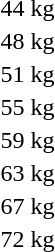<table>
<tr>
<td rowspan=2>44 kg</td>
<td rowspan=2></td>
<td rowspan=2></td>
<td></td>
</tr>
<tr>
<td></td>
</tr>
<tr>
<td rowspan=2>48 kg</td>
<td rowspan=2></td>
<td rowspan=2></td>
<td></td>
</tr>
<tr>
<td></td>
</tr>
<tr>
<td rowspan=2>51 kg</td>
<td rowspan=2></td>
<td rowspan=2></td>
<td></td>
</tr>
<tr>
<td></td>
</tr>
<tr>
<td rowspan=2>55 kg</td>
<td rowspan=2></td>
<td rowspan=2></td>
<td></td>
</tr>
<tr>
<td></td>
</tr>
<tr>
<td rowspan=2>59 kg</td>
<td rowspan=2></td>
<td rowspan=2></td>
<td></td>
</tr>
<tr>
<td></td>
</tr>
<tr>
<td rowspan=2>63 kg</td>
<td rowspan=2></td>
<td rowspan=2></td>
<td></td>
</tr>
<tr>
<td></td>
</tr>
<tr>
<td rowspan=2>67 kg</td>
<td rowspan=2></td>
<td rowspan=2></td>
<td></td>
</tr>
<tr>
<td></td>
</tr>
<tr>
<td rowspan=2>72 kg</td>
<td rowspan=2></td>
<td rowspan=2></td>
<td></td>
</tr>
<tr>
<td></td>
</tr>
<tr>
</tr>
</table>
